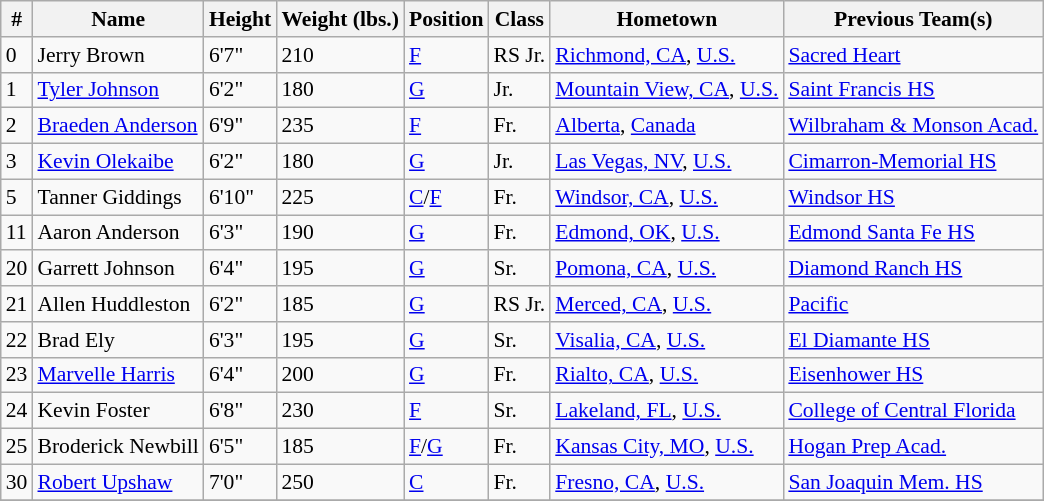<table class="wikitable" style="font-size: 90%">
<tr>
<th>#</th>
<th>Name</th>
<th>Height</th>
<th>Weight (lbs.)</th>
<th>Position</th>
<th>Class</th>
<th>Hometown</th>
<th>Previous Team(s)</th>
</tr>
<tr>
<td>0</td>
<td>Jerry Brown</td>
<td>6'7"</td>
<td>210</td>
<td><a href='#'>F</a></td>
<td>RS Jr.</td>
<td><a href='#'>Richmond, CA</a>, <a href='#'>U.S.</a></td>
<td><a href='#'>Sacred Heart</a></td>
</tr>
<tr>
<td>1</td>
<td><a href='#'>Tyler Johnson</a></td>
<td>6'2"</td>
<td>180</td>
<td><a href='#'>G</a></td>
<td>Jr.</td>
<td><a href='#'>Mountain View, CA</a>, <a href='#'>U.S.</a></td>
<td><a href='#'>Saint Francis HS</a></td>
</tr>
<tr>
<td>2</td>
<td><a href='#'>Braeden Anderson</a></td>
<td>6'9"</td>
<td>235</td>
<td><a href='#'>F</a></td>
<td>Fr.</td>
<td><a href='#'>Alberta</a>, <a href='#'>Canada</a></td>
<td><a href='#'>Wilbraham & Monson Acad.</a></td>
</tr>
<tr>
<td>3</td>
<td><a href='#'>Kevin Olekaibe</a></td>
<td>6'2"</td>
<td>180</td>
<td><a href='#'>G</a></td>
<td>Jr.</td>
<td><a href='#'>Las Vegas, NV</a>, <a href='#'>U.S.</a></td>
<td><a href='#'>Cimarron-Memorial HS</a></td>
</tr>
<tr>
<td>5</td>
<td>Tanner Giddings</td>
<td>6'10"</td>
<td>225</td>
<td><a href='#'>C</a>/<a href='#'>F</a></td>
<td>Fr.</td>
<td><a href='#'>Windsor, CA</a>, <a href='#'>U.S.</a></td>
<td><a href='#'>Windsor HS</a></td>
</tr>
<tr>
<td>11</td>
<td>Aaron Anderson</td>
<td>6'3"</td>
<td>190</td>
<td><a href='#'>G</a></td>
<td>Fr.</td>
<td><a href='#'>Edmond, OK</a>, <a href='#'>U.S.</a></td>
<td><a href='#'>Edmond Santa Fe HS</a></td>
</tr>
<tr>
<td>20</td>
<td>Garrett Johnson</td>
<td>6'4"</td>
<td>195</td>
<td><a href='#'>G</a></td>
<td>Sr.</td>
<td><a href='#'>Pomona, CA</a>, <a href='#'>U.S.</a></td>
<td><a href='#'>Diamond Ranch HS</a></td>
</tr>
<tr>
<td>21</td>
<td>Allen Huddleston</td>
<td>6'2"</td>
<td>185</td>
<td><a href='#'>G</a></td>
<td>RS Jr.</td>
<td><a href='#'>Merced, CA</a>, <a href='#'>U.S.</a></td>
<td><a href='#'>Pacific</a></td>
</tr>
<tr>
<td>22</td>
<td>Brad Ely</td>
<td>6'3"</td>
<td>195</td>
<td><a href='#'>G</a></td>
<td>Sr.</td>
<td><a href='#'>Visalia, CA</a>, <a href='#'>U.S.</a></td>
<td><a href='#'>El Diamante HS</a></td>
</tr>
<tr>
<td>23</td>
<td><a href='#'>Marvelle Harris</a></td>
<td>6'4"</td>
<td>200</td>
<td><a href='#'>G</a></td>
<td>Fr.</td>
<td><a href='#'>Rialto, CA</a>, <a href='#'>U.S.</a></td>
<td><a href='#'>Eisenhower HS</a></td>
</tr>
<tr>
<td>24</td>
<td>Kevin Foster</td>
<td>6'8"</td>
<td>230</td>
<td><a href='#'>F</a></td>
<td>Sr.</td>
<td><a href='#'>Lakeland, FL</a>, <a href='#'>U.S.</a></td>
<td><a href='#'>College of Central Florida</a></td>
</tr>
<tr>
<td>25</td>
<td>Broderick Newbill</td>
<td>6'5"</td>
<td>185</td>
<td><a href='#'>F</a>/<a href='#'>G</a></td>
<td>Fr.</td>
<td><a href='#'>Kansas City, MO</a>, <a href='#'>U.S.</a></td>
<td><a href='#'>Hogan Prep Acad.</a></td>
</tr>
<tr>
<td>30</td>
<td><a href='#'>Robert Upshaw</a></td>
<td>7'0"</td>
<td>250</td>
<td><a href='#'>C</a></td>
<td>Fr.</td>
<td><a href='#'>Fresno, CA</a>, <a href='#'>U.S.</a></td>
<td><a href='#'>San Joaquin Mem. HS</a></td>
</tr>
<tr>
</tr>
</table>
